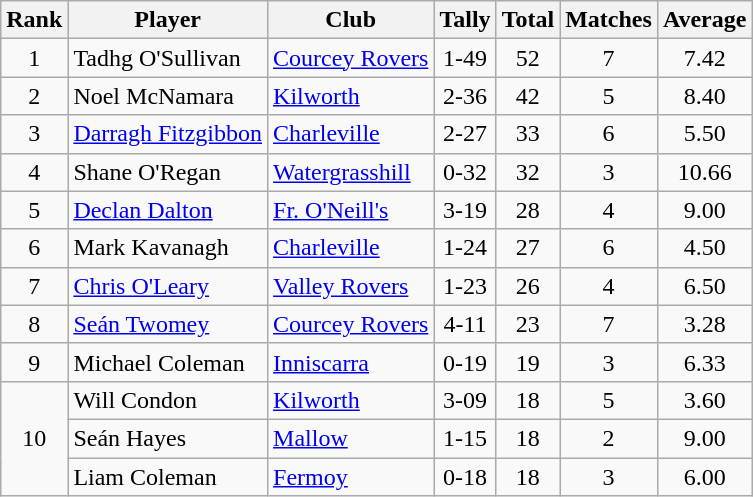<table class="wikitable">
<tr>
<th>Rank</th>
<th>Player</th>
<th>Club</th>
<th>Tally</th>
<th>Total</th>
<th>Matches</th>
<th>Average</th>
</tr>
<tr>
<td rowspan=1 align=center>1</td>
<td>Tadhg O'Sullivan</td>
<td><a href='#'>Courcey Rovers</a></td>
<td align=center>1-49</td>
<td align=center>52</td>
<td align=center>7</td>
<td align=center>7.42</td>
</tr>
<tr>
<td rowspan=1 align=center>2</td>
<td>Noel McNamara</td>
<td><a href='#'>Kilworth</a></td>
<td align=center>2-36</td>
<td align=center>42</td>
<td align=center>5</td>
<td align=center>8.40</td>
</tr>
<tr>
<td rowspan=1 align=center>3</td>
<td><a href='#'>Darragh Fitzgibbon</a></td>
<td><a href='#'>Charleville</a></td>
<td align=center>2-27</td>
<td align=center>33</td>
<td align=center>6</td>
<td align=center>5.50</td>
</tr>
<tr>
<td rowspan=1 align=center>4</td>
<td>Shane O'Regan</td>
<td><a href='#'>Watergrasshill</a></td>
<td align=center>0-32</td>
<td align=center>32</td>
<td align=center>3</td>
<td align=center>10.66</td>
</tr>
<tr>
<td rowspan=1 align=center>5</td>
<td><a href='#'>Declan Dalton</a></td>
<td><a href='#'>Fr. O'Neill's</a></td>
<td align=center>3-19</td>
<td align=center>28</td>
<td align=center>4</td>
<td align=center>9.00</td>
</tr>
<tr>
<td rowspan=1 align=center>6</td>
<td>Mark Kavanagh</td>
<td><a href='#'>Charleville</a></td>
<td align=center>1-24</td>
<td align=center>27</td>
<td align=center>6</td>
<td align=center>4.50</td>
</tr>
<tr>
<td rowspan=1 align=center>7</td>
<td><a href='#'>Chris O'Leary</a></td>
<td><a href='#'>Valley Rovers</a></td>
<td align=center>1-23</td>
<td align=center>26</td>
<td align=center>4</td>
<td align=center>6.50</td>
</tr>
<tr>
<td rowspan=1 align=center>8</td>
<td><a href='#'>Seán Twomey</a></td>
<td><a href='#'>Courcey Rovers</a></td>
<td align=center>4-11</td>
<td align=center>23</td>
<td align=center>7</td>
<td align=center>3.28</td>
</tr>
<tr>
<td rowspan=1 align=center>9</td>
<td>Michael Coleman</td>
<td><a href='#'>Inniscarra</a></td>
<td align=center>0-19</td>
<td align=center>19</td>
<td align=center>3</td>
<td align=center>6.33</td>
</tr>
<tr>
<td rowspan=3 align=center>10</td>
<td>Will Condon</td>
<td><a href='#'>Kilworth</a></td>
<td align=center>3-09</td>
<td align=center>18</td>
<td align=center>5</td>
<td align=center>3.60</td>
</tr>
<tr>
<td>Seán Hayes</td>
<td><a href='#'>Mallow</a></td>
<td align=center>1-15</td>
<td align=center>18</td>
<td align=center>2</td>
<td align=center>9.00</td>
</tr>
<tr>
<td>Liam Coleman</td>
<td><a href='#'>Fermoy</a></td>
<td align=center>0-18</td>
<td align=center>18</td>
<td align=center>3</td>
<td align=center>6.00</td>
</tr>
</table>
